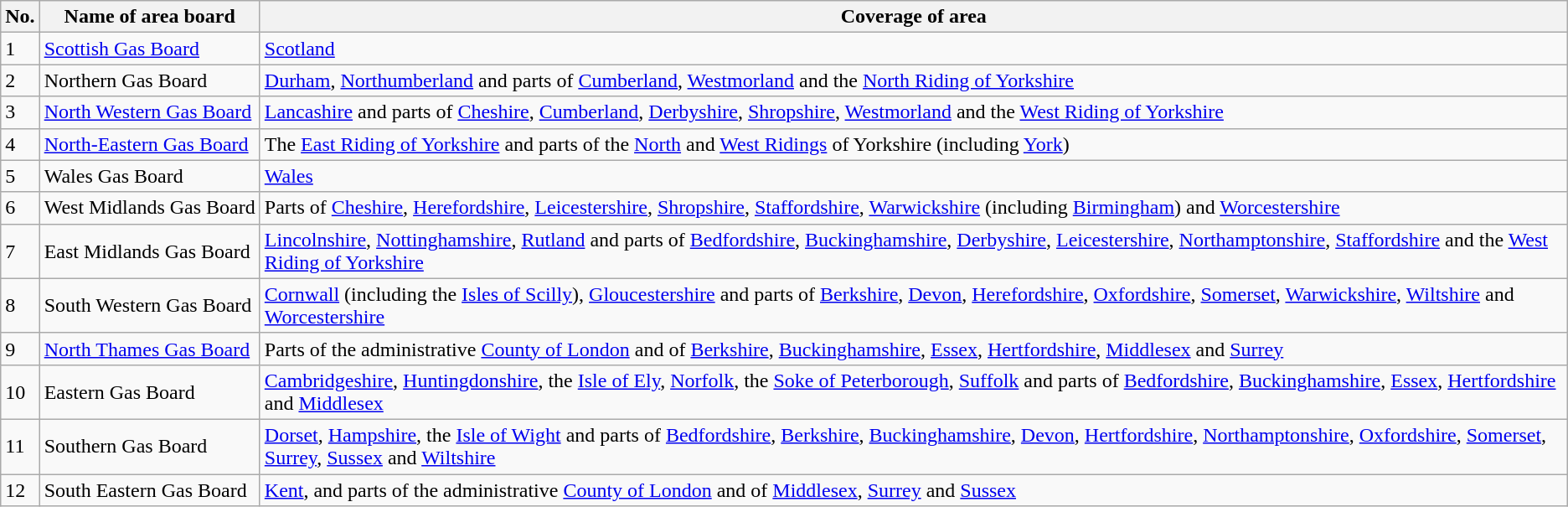<table class="wikitable">
<tr>
<th>No.</th>
<th>Name of area board</th>
<th>Coverage of area</th>
</tr>
<tr>
<td>1</td>
<td><a href='#'>Scottish Gas Board</a></td>
<td><a href='#'>Scotland</a></td>
</tr>
<tr>
<td>2</td>
<td>Northern Gas Board</td>
<td><a href='#'>Durham</a>, <a href='#'>Northumberland</a> and parts of <a href='#'>Cumberland</a>, <a href='#'>Westmorland</a> and the <a href='#'>North Riding of Yorkshire</a></td>
</tr>
<tr>
<td>3</td>
<td><a href='#'>North Western Gas Board</a></td>
<td><a href='#'>Lancashire</a> and parts of <a href='#'>Cheshire</a>, <a href='#'>Cumberland</a>, <a href='#'>Derbyshire</a>, <a href='#'>Shropshire</a>, <a href='#'>Westmorland</a> and the <a href='#'>West Riding of Yorkshire</a></td>
</tr>
<tr>
<td>4</td>
<td><a href='#'>North-Eastern Gas Board</a></td>
<td>The <a href='#'>East Riding of Yorkshire</a> and parts of the <a href='#'>North</a> and <a href='#'>West Ridings</a> of Yorkshire (including <a href='#'>York</a>)</td>
</tr>
<tr>
<td>5</td>
<td>Wales Gas Board</td>
<td><a href='#'>Wales</a></td>
</tr>
<tr>
<td>6</td>
<td style = "white-space: nowrap;">West Midlands Gas Board</td>
<td>Parts of <a href='#'>Cheshire</a>, <a href='#'>Herefordshire</a>, <a href='#'>Leicestershire</a>, <a href='#'>Shropshire</a>, <a href='#'>Staffordshire</a>, <a href='#'>Warwickshire</a> (including <a href='#'>Birmingham</a>) and <a href='#'>Worcestershire</a></td>
</tr>
<tr>
<td>7</td>
<td>East Midlands Gas Board</td>
<td><a href='#'>Lincolnshire</a>, <a href='#'>Nottinghamshire</a>, <a href='#'>Rutland</a> and parts of <a href='#'>Bedfordshire</a>, <a href='#'>Buckinghamshire</a>, <a href='#'>Derbyshire</a>, <a href='#'>Leicestershire</a>, <a href='#'>Northamptonshire</a>, <a href='#'>Staffordshire</a> and the <a href='#'>West Riding of Yorkshire</a></td>
</tr>
<tr>
<td>8</td>
<td style = "white-space: nowrap;">South Western Gas Board</td>
<td><a href='#'>Cornwall</a> (including the <a href='#'>Isles of Scilly</a>), <a href='#'>Gloucestershire</a> and parts of <a href='#'>Berkshire</a>, <a href='#'>Devon</a>, <a href='#'>Herefordshire</a>, <a href='#'>Oxfordshire</a>, <a href='#'>Somerset</a>, <a href='#'>Warwickshire</a>, <a href='#'>Wiltshire</a> and <a href='#'>Worcestershire</a></td>
</tr>
<tr>
<td>9</td>
<td><a href='#'>North Thames Gas Board</a></td>
<td>Parts of the administrative <a href='#'>County of London</a> and of <a href='#'>Berkshire</a>, <a href='#'>Buckinghamshire</a>, <a href='#'>Essex</a>, <a href='#'>Hertfordshire</a>, <a href='#'>Middlesex</a> and <a href='#'>Surrey</a></td>
</tr>
<tr>
<td>10</td>
<td>Eastern Gas Board</td>
<td><a href='#'>Cambridgeshire</a>, <a href='#'>Huntingdonshire</a>, the <a href='#'>Isle of Ely</a>, <a href='#'>Norfolk</a>, the <a href='#'>Soke of Peterborough</a>, <a href='#'>Suffolk</a> and parts of <a href='#'>Bedfordshire</a>, <a href='#'>Buckinghamshire</a>, <a href='#'>Essex</a>, <a href='#'>Hertfordshire</a> and <a href='#'>Middlesex</a></td>
</tr>
<tr>
<td>11</td>
<td>Southern Gas Board</td>
<td><a href='#'>Dorset</a>, <a href='#'>Hampshire</a>, the <a href='#'>Isle of Wight</a> and parts of <a href='#'>Bedfordshire</a>, <a href='#'>Berkshire</a>, <a href='#'>Buckinghamshire</a>, <a href='#'>Devon</a>, <a href='#'>Hertfordshire</a>, <a href='#'>Northamptonshire</a>, <a href='#'>Oxfordshire</a>, <a href='#'>Somerset</a>, <a href='#'>Surrey</a>, <a href='#'>Sussex</a> and <a href='#'>Wiltshire</a></td>
</tr>
<tr>
<td>12</td>
<td>South Eastern Gas Board</td>
<td><a href='#'>Kent</a>, and parts of the administrative <a href='#'>County of London</a> and of <a href='#'>Middlesex</a>, <a href='#'>Surrey</a> and <a href='#'>Sussex</a></td>
</tr>
</table>
